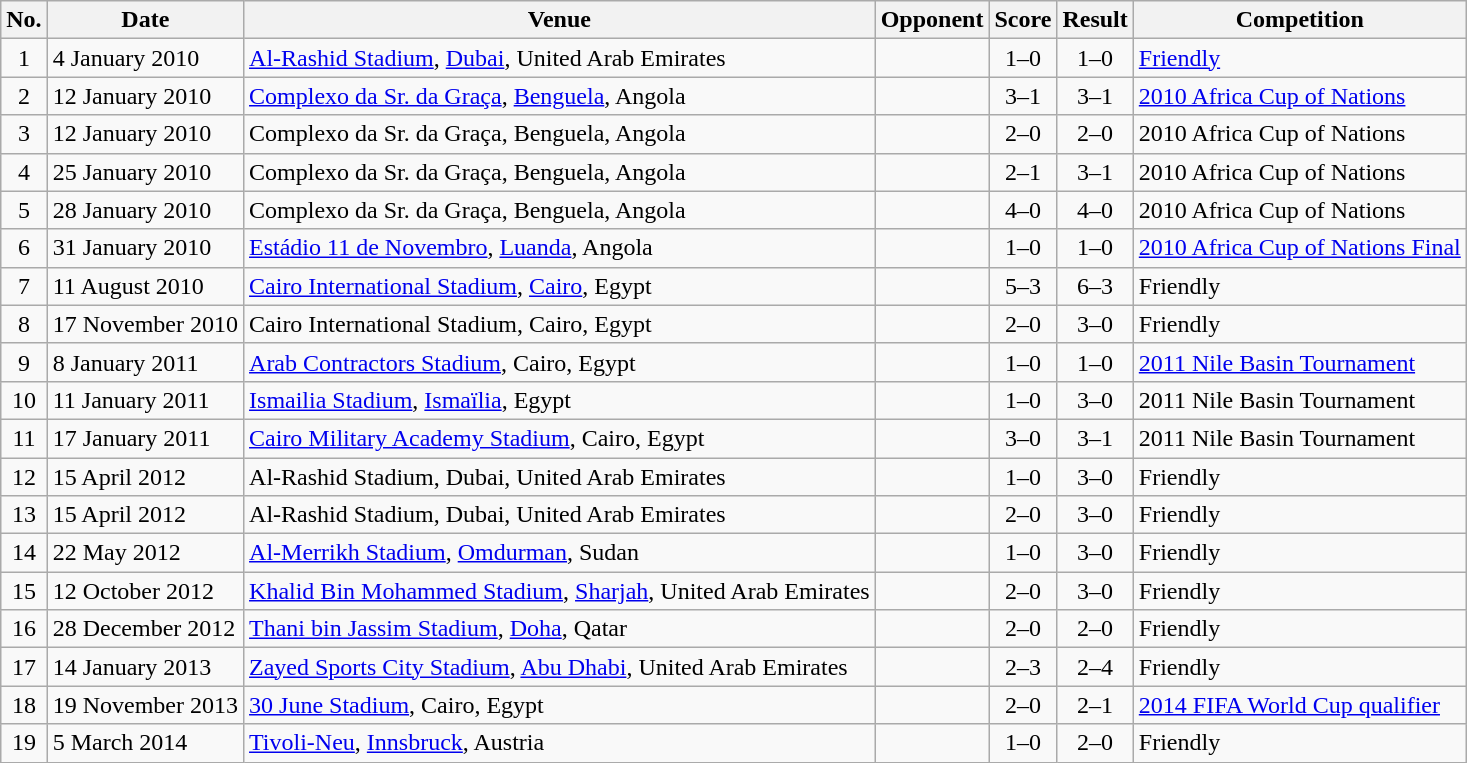<table class="wikitable sortable">
<tr>
<th scope="col">No.</th>
<th scope="col">Date</th>
<th scope="col">Venue</th>
<th scope="col">Opponent</th>
<th scope="col">Score</th>
<th scope="col">Result</th>
<th scope="col">Competition</th>
</tr>
<tr>
<td style="text-align:center">1</td>
<td>4 January 2010</td>
<td><a href='#'>Al-Rashid Stadium</a>, <a href='#'>Dubai</a>, United Arab Emirates</td>
<td></td>
<td style="text-align:center">1–0</td>
<td style="text-align:center">1–0</td>
<td><a href='#'>Friendly</a></td>
</tr>
<tr>
<td style="text-align:center">2</td>
<td>12 January 2010</td>
<td><a href='#'>Complexo da Sr. da Graça</a>, <a href='#'>Benguela</a>, Angola</td>
<td></td>
<td style="text-align:center">3–1</td>
<td style="text-align:center">3–1</td>
<td><a href='#'>2010 Africa Cup of Nations</a></td>
</tr>
<tr>
<td style="text-align:center">3</td>
<td>12 January 2010</td>
<td>Complexo da Sr. da Graça, Benguela, Angola</td>
<td></td>
<td style="text-align:center">2–0</td>
<td style="text-align:center">2–0</td>
<td>2010 Africa Cup of Nations</td>
</tr>
<tr>
<td style="text-align:center">4</td>
<td>25 January 2010</td>
<td>Complexo da Sr. da Graça, Benguela, Angola</td>
<td></td>
<td style="text-align:center">2–1</td>
<td style="text-align:center">3–1</td>
<td>2010 Africa Cup of Nations</td>
</tr>
<tr>
<td style="text-align:center">5</td>
<td>28 January 2010</td>
<td>Complexo da Sr. da Graça, Benguela, Angola</td>
<td></td>
<td style="text-align:center">4–0</td>
<td style="text-align:center">4–0</td>
<td>2010 Africa Cup of Nations</td>
</tr>
<tr>
<td style="text-align:center">6</td>
<td>31 January 2010</td>
<td><a href='#'>Estádio 11 de Novembro</a>, <a href='#'>Luanda</a>, Angola</td>
<td></td>
<td style="text-align:center">1–0</td>
<td style="text-align:center">1–0</td>
<td><a href='#'>2010 Africa Cup of Nations Final</a></td>
</tr>
<tr>
<td style="text-align:center">7</td>
<td>11 August 2010</td>
<td><a href='#'>Cairo International Stadium</a>, <a href='#'>Cairo</a>, Egypt</td>
<td></td>
<td style="text-align:center">5–3</td>
<td style="text-align:center">6–3</td>
<td>Friendly</td>
</tr>
<tr>
<td style="text-align:center">8</td>
<td>17 November 2010</td>
<td>Cairo International Stadium, Cairo, Egypt</td>
<td></td>
<td style="text-align:center">2–0</td>
<td style="text-align:center">3–0</td>
<td>Friendly</td>
</tr>
<tr>
<td style="text-align:center">9</td>
<td>8 January 2011</td>
<td><a href='#'>Arab Contractors Stadium</a>, Cairo, Egypt</td>
<td></td>
<td style="text-align:center">1–0</td>
<td style="text-align:center">1–0</td>
<td><a href='#'>2011 Nile Basin Tournament</a></td>
</tr>
<tr>
<td style="text-align:center">10</td>
<td>11 January 2011</td>
<td><a href='#'>Ismailia Stadium</a>, <a href='#'>Ismaïlia</a>, Egypt</td>
<td></td>
<td style="text-align:center">1–0</td>
<td style="text-align:center">3–0</td>
<td>2011 Nile Basin Tournament</td>
</tr>
<tr>
<td style="text-align:center">11</td>
<td>17 January 2011</td>
<td><a href='#'>Cairo Military Academy Stadium</a>, Cairo, Egypt</td>
<td></td>
<td style="text-align:center">3–0</td>
<td style="text-align:center">3–1</td>
<td>2011 Nile Basin Tournament</td>
</tr>
<tr>
<td style="text-align:center">12</td>
<td>15 April 2012</td>
<td>Al-Rashid Stadium, Dubai, United Arab Emirates</td>
<td></td>
<td style="text-align:center">1–0</td>
<td align="center">3–0</td>
<td>Friendly</td>
</tr>
<tr>
<td style="text-align:center">13</td>
<td>15 April 2012</td>
<td>Al-Rashid Stadium, Dubai, United Arab Emirates</td>
<td></td>
<td style="text-align:center">2–0</td>
<td align="center">3–0</td>
<td>Friendly</td>
</tr>
<tr>
<td style="text-align:center">14</td>
<td>22 May 2012</td>
<td><a href='#'>Al-Merrikh Stadium</a>, <a href='#'>Omdurman</a>, Sudan</td>
<td></td>
<td style="text-align:center">1–0</td>
<td align="center">3–0</td>
<td>Friendly</td>
</tr>
<tr>
<td style="text-align:center">15</td>
<td>12 October 2012</td>
<td><a href='#'>Khalid Bin Mohammed Stadium</a>, <a href='#'>Sharjah</a>, United Arab Emirates</td>
<td></td>
<td style="text-align:center">2–0</td>
<td style="text-align:center">3–0</td>
<td>Friendly</td>
</tr>
<tr>
<td style="text-align:center">16</td>
<td>28 December 2012</td>
<td><a href='#'>Thani bin Jassim Stadium</a>, <a href='#'>Doha</a>, Qatar</td>
<td></td>
<td style="text-align:center">2–0</td>
<td style="text-align:center">2–0</td>
<td>Friendly</td>
</tr>
<tr>
<td style="text-align:center">17</td>
<td>14 January 2013</td>
<td><a href='#'>Zayed Sports City Stadium</a>, <a href='#'>Abu Dhabi</a>, United Arab Emirates</td>
<td></td>
<td style="text-align:center">2–3</td>
<td style="text-align:center">2–4</td>
<td>Friendly</td>
</tr>
<tr>
<td style="text-align:center">18</td>
<td>19 November 2013</td>
<td><a href='#'>30 June Stadium</a>, Cairo, Egypt</td>
<td></td>
<td style="text-align:center">2–0</td>
<td style="text-align:center">2–1</td>
<td><a href='#'>2014 FIFA World Cup qualifier</a></td>
</tr>
<tr>
<td style="text-align:center">19</td>
<td>5 March 2014</td>
<td><a href='#'>Tivoli-Neu</a>, <a href='#'>Innsbruck</a>, Austria</td>
<td></td>
<td style="text-align:center">1–0</td>
<td style="text-align:center">2–0</td>
<td>Friendly</td>
</tr>
</table>
